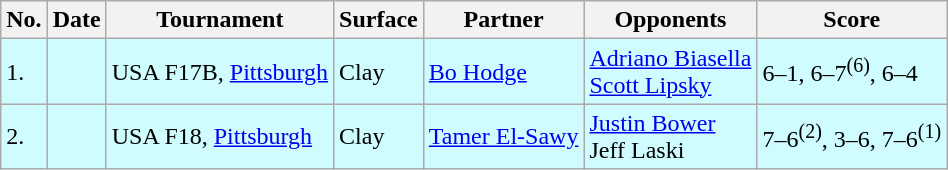<table class="sortable wikitable">
<tr>
<th>No.</th>
<th>Date</th>
<th>Tournament</th>
<th>Surface</th>
<th>Partner</th>
<th>Opponents</th>
<th class="unsortable">Score</th>
</tr>
<tr style="background:#cffcff;">
<td>1.</td>
<td></td>
<td>USA F17B, <a href='#'>Pittsburgh</a></td>
<td>Clay</td>
<td> <a href='#'>Bo Hodge</a></td>
<td> <a href='#'>Adriano Biasella</a> <br>  <a href='#'>Scott Lipsky</a></td>
<td>6–1, 6–7<sup>(6)</sup>, 6–4</td>
</tr>
<tr style="background:#cffcff;">
<td>2.</td>
<td></td>
<td>USA F18, <a href='#'>Pittsburgh</a></td>
<td>Clay</td>
<td> <a href='#'>Tamer El-Sawy</a></td>
<td> <a href='#'>Justin Bower</a> <br>  Jeff Laski</td>
<td>7–6<sup>(2)</sup>, 3–6, 7–6<sup>(1)</sup></td>
</tr>
</table>
